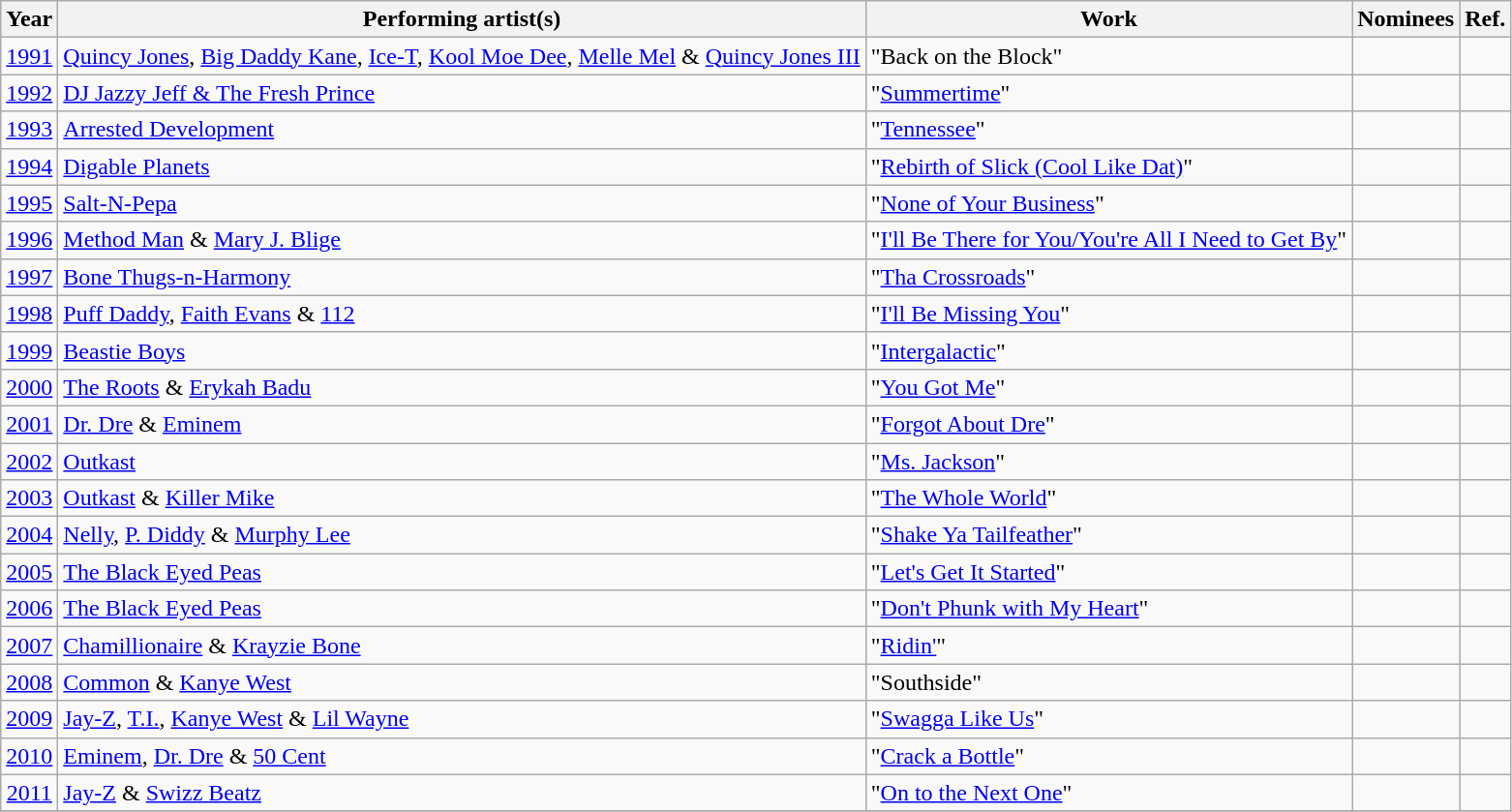<table class="wikitable sortable">
<tr>
<th bgcolor="#efefef">Year</th>
<th bgcolor="#efefef">Performing artist(s)</th>
<th bgcolor="#efefef">Work</th>
<th bgcolor="#efefef" class=unsortable>Nominees</th>
<th bgcolor="#efefef" class=unsortable>Ref.</th>
</tr>
<tr>
<td align="center"><a href='#'>1991</a></td>
<td><a href='#'>Quincy Jones</a>, <a href='#'>Big Daddy Kane</a>, <a href='#'>Ice-T</a>, <a href='#'>Kool Moe Dee</a>, <a href='#'>Melle Mel</a> & <a href='#'>Quincy Jones III</a></td>
<td>"Back on the Block"</td>
<td></td>
<td align="center"></td>
</tr>
<tr>
<td align="center"><a href='#'>1992</a></td>
<td><a href='#'>DJ Jazzy Jeff & The Fresh Prince</a></td>
<td>"<a href='#'>Summertime</a>"</td>
<td></td>
<td align="center"></td>
</tr>
<tr>
<td align="center"><a href='#'>1993</a></td>
<td><a href='#'>Arrested Development</a></td>
<td>"<a href='#'>Tennessee</a>"</td>
<td></td>
<td align="center"></td>
</tr>
<tr>
<td align="center"><a href='#'>1994</a></td>
<td><a href='#'>Digable Planets</a></td>
<td>"<a href='#'>Rebirth of Slick (Cool Like Dat)</a>"</td>
<td></td>
<td align="center"></td>
</tr>
<tr>
<td align="center"><a href='#'>1995</a></td>
<td><a href='#'>Salt-N-Pepa</a></td>
<td>"<a href='#'>None of Your Business</a>"</td>
<td></td>
<td align="center"></td>
</tr>
<tr>
<td align="center"><a href='#'>1996</a></td>
<td><a href='#'>Method Man</a> & <a href='#'>Mary J. Blige</a></td>
<td>"<a href='#'>I'll Be There for You/You're All I Need to Get By</a>"</td>
<td></td>
<td align="center"></td>
</tr>
<tr>
<td align="center"><a href='#'>1997</a></td>
<td><a href='#'>Bone Thugs-n-Harmony</a></td>
<td>"<a href='#'>Tha Crossroads</a>"</td>
<td></td>
<td align="center"></td>
</tr>
<tr>
<td align="center"><a href='#'>1998</a></td>
<td><a href='#'>Puff Daddy</a>, <a href='#'>Faith Evans</a> & <a href='#'>112</a></td>
<td>"<a href='#'>I'll Be Missing You</a>"</td>
<td></td>
<td align="center"></td>
</tr>
<tr>
<td align="center"><a href='#'>1999</a></td>
<td><a href='#'>Beastie Boys</a></td>
<td>"<a href='#'>Intergalactic</a>"</td>
<td></td>
<td align="center"></td>
</tr>
<tr>
<td align="center"><a href='#'>2000</a></td>
<td><a href='#'>The Roots</a> & <a href='#'>Erykah Badu</a></td>
<td>"<a href='#'>You Got Me</a>"</td>
<td></td>
<td align="center"></td>
</tr>
<tr>
<td align="center"><a href='#'>2001</a></td>
<td><a href='#'>Dr. Dre</a> & <a href='#'>Eminem</a></td>
<td>"<a href='#'>Forgot About Dre</a>"</td>
<td></td>
<td align="center"></td>
</tr>
<tr>
<td align="center"><a href='#'>2002</a></td>
<td><a href='#'>Outkast</a></td>
<td>"<a href='#'>Ms. Jackson</a>"</td>
<td></td>
<td align="center"></td>
</tr>
<tr>
<td align="center"><a href='#'>2003</a></td>
<td><a href='#'>Outkast</a> & <a href='#'>Killer Mike</a></td>
<td>"<a href='#'>The Whole World</a>"</td>
<td></td>
<td align="center"></td>
</tr>
<tr>
<td align="center"><a href='#'>2004</a></td>
<td><a href='#'>Nelly</a>, <a href='#'>P. Diddy</a> & <a href='#'>Murphy Lee</a></td>
<td>"<a href='#'>Shake Ya Tailfeather</a>"</td>
<td></td>
<td align="center"></td>
</tr>
<tr>
<td align="center"><a href='#'>2005</a></td>
<td><a href='#'>The Black Eyed Peas</a></td>
<td>"<a href='#'>Let's Get It Started</a>"</td>
<td></td>
<td align="center"></td>
</tr>
<tr>
<td align="center"><a href='#'>2006</a></td>
<td><a href='#'>The Black Eyed Peas</a></td>
<td>"<a href='#'>Don't Phunk with My Heart</a>"</td>
<td></td>
<td align="center"></td>
</tr>
<tr>
<td align="center"><a href='#'>2007</a></td>
<td><a href='#'>Chamillionaire</a> & <a href='#'>Krayzie Bone</a></td>
<td>"<a href='#'>Ridin'</a>"</td>
<td></td>
<td align="center"></td>
</tr>
<tr>
<td align="center"><a href='#'>2008</a></td>
<td><a href='#'>Common</a> & <a href='#'>Kanye West</a></td>
<td>"Southside"</td>
<td></td>
<td align="center"></td>
</tr>
<tr>
<td align="center"><a href='#'>2009</a></td>
<td><a href='#'>Jay-Z</a>, <a href='#'>T.I.</a>, <a href='#'>Kanye West</a> & <a href='#'>Lil Wayne</a></td>
<td>"<a href='#'>Swagga Like Us</a>"</td>
<td></td>
<td align="center"></td>
</tr>
<tr>
<td align="center"><a href='#'>2010</a></td>
<td><a href='#'>Eminem</a>, <a href='#'>Dr. Dre</a> & <a href='#'>50 Cent</a></td>
<td>"<a href='#'>Crack a Bottle</a>"</td>
<td></td>
<td align="center"></td>
</tr>
<tr>
<td align="center"><a href='#'>2011</a></td>
<td><a href='#'>Jay-Z</a> & <a href='#'>Swizz Beatz</a></td>
<td>"<a href='#'>On to the Next One</a>"</td>
<td></td>
<td align="center"></td>
</tr>
<tr>
</tr>
</table>
